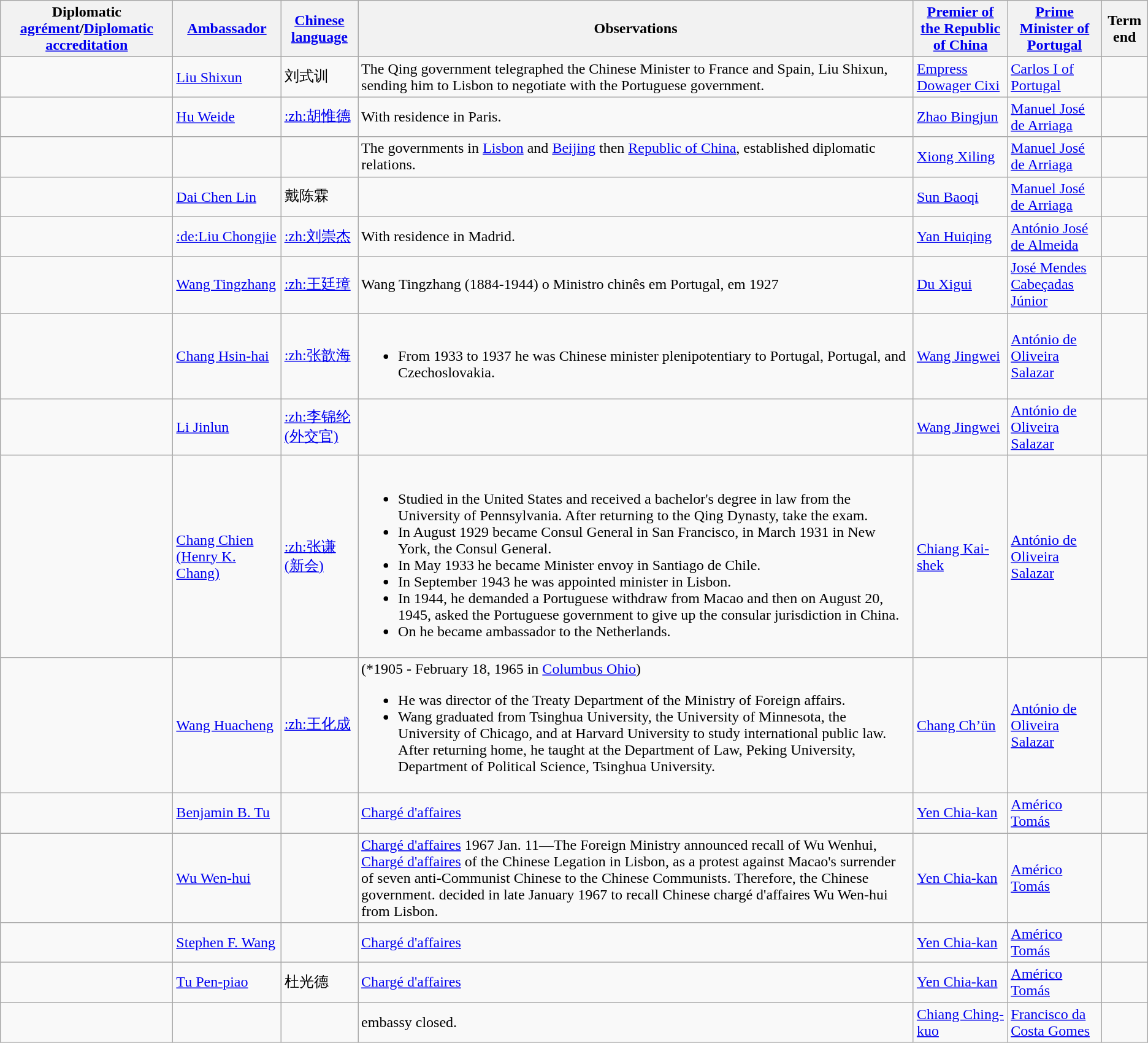<table class="wikitable sortable">
<tr>
<th>Diplomatic <a href='#'>agrément</a>/<a href='#'>Diplomatic accreditation</a></th>
<th><a href='#'>Ambassador</a></th>
<th><a href='#'>Chinese language</a></th>
<th>Observations</th>
<th><a href='#'>Premier of the Republic of China</a></th>
<th><a href='#'>Prime Minister of Portugal</a></th>
<th>Term end</th>
</tr>
<tr>
<td></td>
<td><a href='#'>Liu Shixun</a></td>
<td>刘式训</td>
<td>The Qing government telegraphed the Chinese Minister to France and Spain, Liu Shixun, sending him to Lisbon to negotiate with the Portuguese government.</td>
<td><a href='#'>Empress Dowager Cixi</a></td>
<td><a href='#'>Carlos I of Portugal</a></td>
<td></td>
</tr>
<tr>
<td></td>
<td><a href='#'>Hu Weide</a></td>
<td><a href='#'>:zh:胡惟德</a></td>
<td>With residence in Paris.</td>
<td><a href='#'>Zhao Bingjun</a></td>
<td><a href='#'>Manuel José de Arriaga</a></td>
<td></td>
</tr>
<tr>
<td></td>
<td></td>
<td></td>
<td>The governments in <a href='#'>Lisbon</a> and <a href='#'>Beijing</a> then <a href='#'>Republic of China</a>, established diplomatic relations.</td>
<td><a href='#'>Xiong Xiling</a></td>
<td><a href='#'>Manuel José de Arriaga</a></td>
<td></td>
</tr>
<tr>
<td></td>
<td><a href='#'>Dai Chen Lin</a></td>
<td>戴陈霖</td>
<td></td>
<td><a href='#'>Sun Baoqi</a></td>
<td><a href='#'>Manuel José de Arriaga</a></td>
<td></td>
</tr>
<tr>
<td></td>
<td><a href='#'>:de:Liu Chongjie</a></td>
<td><a href='#'>:zh:刘崇杰</a></td>
<td>With residence in Madrid.</td>
<td><a href='#'>Yan Huiqing</a></td>
<td><a href='#'>António José de Almeida</a></td>
<td></td>
</tr>
<tr>
<td></td>
<td><a href='#'>Wang Tingzhang</a></td>
<td><a href='#'>:zh:王廷璋</a></td>
<td>Wang Tingzhang (1884-1944) o Ministro chinês em Portugal, em 1927</td>
<td><a href='#'>Du Xigui</a></td>
<td><a href='#'>José Mendes Cabeçadas Júnior</a></td>
<td></td>
</tr>
<tr>
<td></td>
<td><a href='#'>Chang Hsin-hai</a></td>
<td><a href='#'>:zh:张歆海</a></td>
<td><br><ul><li>From 1933 to 1937 he was Chinese minister plenipotentiary to Portugal, Portugal, and Czechoslovakia.</li></ul></td>
<td><a href='#'>Wang Jingwei</a></td>
<td><a href='#'>António de Oliveira Salazar</a></td>
<td></td>
</tr>
<tr>
<td></td>
<td><a href='#'>Li Jinlun</a></td>
<td><a href='#'>:zh:李锦纶 (外交官)</a></td>
<td></td>
<td><a href='#'>Wang Jingwei</a></td>
<td><a href='#'>António de Oliveira Salazar</a></td>
<td></td>
</tr>
<tr>
<td></td>
<td><a href='#'>Chang Chien (Henry K. Chang)</a></td>
<td><a href='#'>:zh:张谦 (新会)</a></td>
<td><br><ul><li>Studied in the United States and received a bachelor's degree in law from the University of Pennsylvania. After returning to the Qing Dynasty, take the exam.</li><li>In August 1929 became Consul General in San Francisco, in March 1931 in New York, the Consul General.</li><li>In May 1933 he became Minister envoy in Santiago de Chile.</li><li>In September 1943 he was appointed minister in Lisbon.</li><li>In 1944, he demanded a Portuguese withdraw from Macao and then on August 20, 1945, asked the Portuguese government to give up the consular jurisdiction in China.</li><li>On  he became ambassador to the Netherlands.</li></ul></td>
<td><a href='#'>Chiang Kai-shek</a></td>
<td><a href='#'>António de Oliveira Salazar</a></td>
<td></td>
</tr>
<tr>
<td></td>
<td><a href='#'>Wang Huacheng</a></td>
<td><a href='#'>:zh:王化成</a></td>
<td>(*1905 - February 18, 1965 in <a href='#'>Columbus Ohio</a>)<br><ul><li>He was director of the Treaty Department of the Ministry of Foreign affairs.</li><li>Wang graduated from Tsinghua University, the University of Minnesota, the University of Chicago, and at Harvard University to study international public law. After returning home, he taught at the Department of Law, Peking University, Department of Political Science, Tsinghua University.</li></ul></td>
<td><a href='#'>Chang Ch’ün</a></td>
<td><a href='#'>António de Oliveira Salazar</a></td>
<td></td>
</tr>
<tr>
<td></td>
<td><a href='#'>Benjamin B. Tu</a></td>
<td></td>
<td><a href='#'>Chargé d'affaires</a></td>
<td><a href='#'>Yen Chia-kan</a></td>
<td><a href='#'>Américo Tomás</a></td>
<td></td>
</tr>
<tr>
<td></td>
<td><a href='#'>Wu Wen-hui</a></td>
<td></td>
<td><a href='#'>Chargé d'affaires</a> 1967 Jan. 11—The Foreign Ministry announced recall of Wu Wenhui, <a href='#'>Chargé d'affaires</a> of the Chinese Legation in Lisbon, as a protest against Macao's surrender of seven anti-Communist Chinese to the Chinese Communists. Therefore, the Chinese government. decided in late January 1967 to recall Chinese chargé d'affaires Wu Wen-hui from Lisbon.</td>
<td><a href='#'>Yen Chia-kan</a></td>
<td><a href='#'>Américo Tomás</a></td>
<td></td>
</tr>
<tr>
<td></td>
<td><a href='#'>Stephen F. Wang</a></td>
<td></td>
<td><a href='#'>Chargé d'affaires</a></td>
<td><a href='#'>Yen Chia-kan</a></td>
<td><a href='#'>Américo Tomás</a></td>
<td></td>
</tr>
<tr>
<td></td>
<td><a href='#'>Tu Pen-piao</a></td>
<td>杜光德</td>
<td><a href='#'>Chargé d'affaires</a></td>
<td><a href='#'>Yen Chia-kan</a></td>
<td><a href='#'>Américo Tomás</a></td>
<td></td>
</tr>
<tr>
<td></td>
<td></td>
<td></td>
<td>embassy closed.</td>
<td><a href='#'>Chiang Ching-kuo</a></td>
<td><a href='#'>Francisco da Costa Gomes</a></td>
<td></td>
</tr>
</table>
